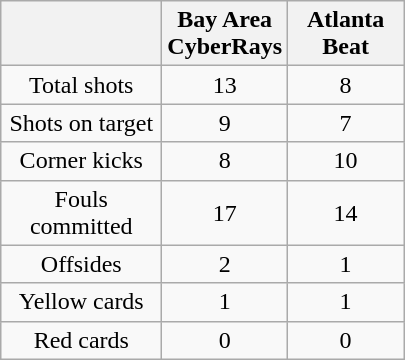<table class="wikitable" style="text-align:center">
<tr>
<th width=100></th>
<th width=70>Bay Area CyberRays</th>
<th width=70>Atlanta Beat</th>
</tr>
<tr>
<td>Total shots</td>
<td>13</td>
<td>8</td>
</tr>
<tr>
<td>Shots on target</td>
<td>9</td>
<td>7</td>
</tr>
<tr>
<td>Corner kicks</td>
<td>8</td>
<td>10</td>
</tr>
<tr>
<td>Fouls committed</td>
<td>17</td>
<td>14</td>
</tr>
<tr>
<td>Offsides</td>
<td>2</td>
<td>1</td>
</tr>
<tr>
<td>Yellow cards</td>
<td>1</td>
<td>1</td>
</tr>
<tr>
<td>Red cards</td>
<td>0</td>
<td>0</td>
</tr>
</table>
